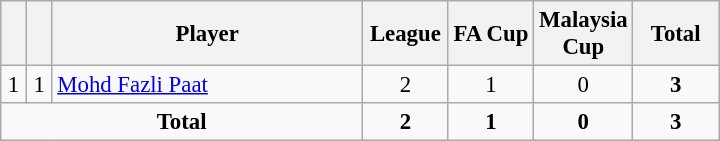<table class="wikitable sortable" style="font-size: 95%; text-align: center">
<tr>
<th width=10></th>
<th width=10></th>
<th width=200>Player</th>
<th width=50>League</th>
<th width=50>FA Cup</th>
<th width=50>Malaysia Cup</th>
<th width=50>Total</th>
</tr>
<tr>
<td>1</td>
<td>1</td>
<td align=left> <a href='#'>Mohd Fazli Paat</a></td>
<td>2</td>
<td>1</td>
<td>0</td>
<td><strong>3</strong></td>
</tr>
<tr>
<td colspan="3"><strong>Total</strong></td>
<td><strong>2</strong></td>
<td><strong>1</strong></td>
<td><strong>0</strong></td>
<td><strong>3</strong></td>
</tr>
</table>
